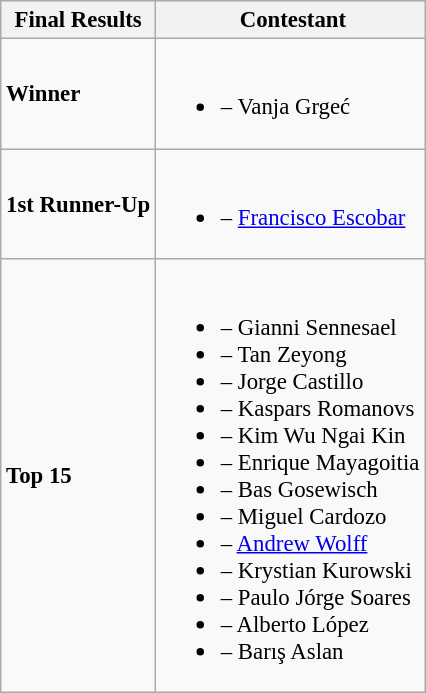<table class="wikitable sortable" style="font-size:95%;">
<tr>
<th>Final Results</th>
<th> Contestant</th>
</tr>
<tr>
<td><strong>Winner</strong></td>
<td><br><ul><li><strong></strong> – Vanja Grgeć</li></ul></td>
</tr>
<tr>
<td><strong>1st Runner-Up</strong></td>
<td><br><ul><li><strong></strong> – <a href='#'>Francisco Escobar</a></li></ul></td>
</tr>
<tr>
<td><strong>Top 15</strong></td>
<td><br><ul><li><strong></strong> – Gianni Sennesael</li><li><strong></strong> – Tan Zeyong</li><li><strong></strong> – Jorge Castillo</li><li><strong></strong> – Kaspars Romanovs</li><li><strong></strong> – Kim Wu Ngai Kin</li><li><strong></strong> – Enrique Mayagoitia</li><li><strong></strong> – Bas Gosewisch</li><li><strong></strong> – Miguel Cardozo</li><li><strong></strong> – <a href='#'>Andrew Wolff</a></li><li><strong></strong> – Krystian Kurowski</li><li><strong></strong> – Paulo Jórge Soares</li><li><strong></strong> – Alberto López</li><li><strong></strong> – Barış Aslan</li></ul></td>
</tr>
</table>
